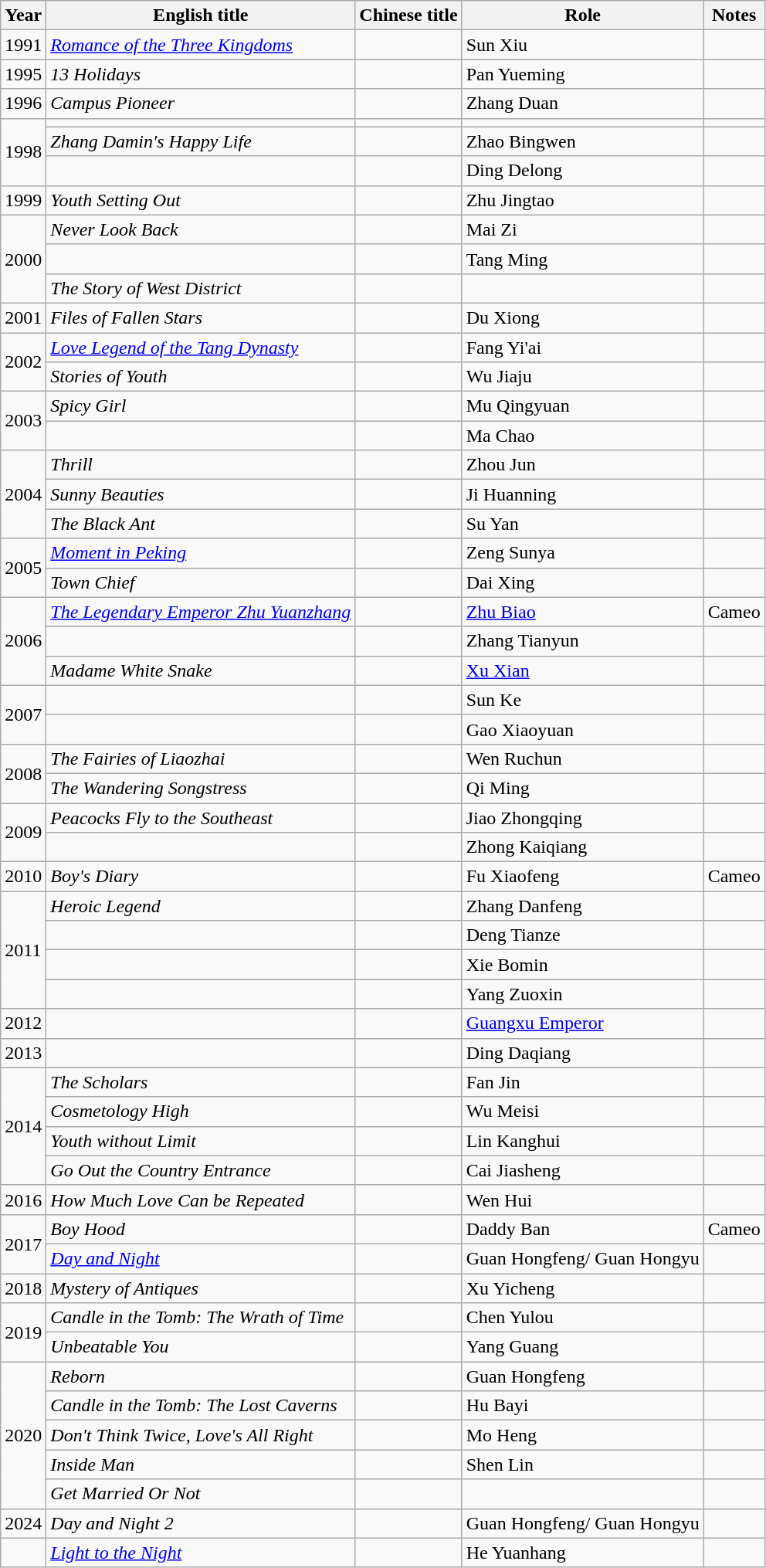<table class="wikitable">
<tr>
<th>Year</th>
<th>English title</th>
<th>Chinese title</th>
<th>Role</th>
<th>Notes</th>
</tr>
<tr>
<td>1991</td>
<td><em><a href='#'>Romance of the Three Kingdoms</a></em></td>
<td></td>
<td>Sun Xiu</td>
<td></td>
</tr>
<tr>
<td>1995</td>
<td><em>13 Holidays</em></td>
<td></td>
<td>Pan Yueming</td>
<td></td>
</tr>
<tr>
<td>1996</td>
<td><em>Campus Pioneer</em></td>
<td></td>
<td>Zhang Duan</td>
<td></td>
</tr>
<tr>
<td rowspan="3">1998</td>
<td></td>
<td></td>
<td></td>
<td></td>
</tr>
<tr>
<td><em>Zhang Damin's Happy Life</em></td>
<td></td>
<td>Zhao Bingwen</td>
<td></td>
</tr>
<tr>
<td></td>
<td></td>
<td>Ding Delong</td>
<td></td>
</tr>
<tr>
<td>1999</td>
<td><em>Youth Setting Out</em></td>
<td></td>
<td>Zhu Jingtao</td>
<td></td>
</tr>
<tr>
<td rowspan="3">2000</td>
<td><em>Never Look Back</em></td>
<td></td>
<td>Mai Zi</td>
<td></td>
</tr>
<tr>
<td></td>
<td></td>
<td>Tang Ming</td>
<td></td>
</tr>
<tr>
<td><em>The Story of West District</em></td>
<td></td>
<td></td>
<td></td>
</tr>
<tr>
<td>2001</td>
<td><em>Files of Fallen Stars</em></td>
<td></td>
<td>Du Xiong</td>
<td></td>
</tr>
<tr>
<td rowspan=2>2002</td>
<td><em><a href='#'>Love Legend of the Tang Dynasty</a></em></td>
<td></td>
<td>Fang Yi'ai</td>
<td></td>
</tr>
<tr>
<td><em>Stories of Youth</em></td>
<td></td>
<td>Wu Jiaju</td>
<td></td>
</tr>
<tr>
<td rowspan="2">2003</td>
<td><em>Spicy Girl</em></td>
<td></td>
<td>Mu Qingyuan</td>
<td></td>
</tr>
<tr>
<td></td>
<td></td>
<td>Ma Chao</td>
<td></td>
</tr>
<tr>
<td rowspan=3>2004</td>
<td><em>Thrill</em></td>
<td></td>
<td>Zhou Jun</td>
<td></td>
</tr>
<tr>
<td><em>Sunny Beauties</em></td>
<td></td>
<td>Ji Huanning</td>
<td></td>
</tr>
<tr>
<td><em>The Black Ant</em></td>
<td></td>
<td>Su Yan</td>
<td></td>
</tr>
<tr>
<td rowspan="2">2005</td>
<td><em><a href='#'>Moment in Peking</a></em></td>
<td></td>
<td>Zeng Sunya</td>
<td></td>
</tr>
<tr>
<td><em>Town Chief</em></td>
<td></td>
<td>Dai Xing</td>
<td></td>
</tr>
<tr>
<td rowspan="3">2006</td>
<td><em><a href='#'>The Legendary Emperor Zhu Yuanzhang</a></em></td>
<td></td>
<td><a href='#'>Zhu Biao</a></td>
<td>Cameo</td>
</tr>
<tr>
<td></td>
<td></td>
<td>Zhang Tianyun</td>
<td></td>
</tr>
<tr>
<td><em>Madame White Snake</em></td>
<td></td>
<td><a href='#'>Xu Xian</a></td>
<td></td>
</tr>
<tr>
<td rowspan=2>2007</td>
<td></td>
<td></td>
<td>Sun Ke</td>
<td></td>
</tr>
<tr>
<td></td>
<td></td>
<td>Gao Xiaoyuan</td>
<td></td>
</tr>
<tr>
<td rowspan="2">2008</td>
<td><em>The Fairies of Liaozhai</em></td>
<td></td>
<td>Wen Ruchun</td>
<td></td>
</tr>
<tr>
<td><em>The Wandering Songstress</em></td>
<td></td>
<td>Qi Ming</td>
<td></td>
</tr>
<tr>
<td rowspan="2">2009</td>
<td><em>Peacocks Fly to the Southeast</em></td>
<td></td>
<td>Jiao Zhongqing</td>
<td></td>
</tr>
<tr>
<td></td>
<td></td>
<td>Zhong Kaiqiang</td>
<td></td>
</tr>
<tr>
<td rowspan="1">2010</td>
<td><em>Boy's Diary</em></td>
<td></td>
<td>Fu Xiaofeng</td>
<td>Cameo</td>
</tr>
<tr>
<td rowspan="4">2011</td>
<td><em>Heroic Legend</em></td>
<td></td>
<td>Zhang Danfeng</td>
<td></td>
</tr>
<tr>
<td></td>
<td></td>
<td>Deng Tianze</td>
<td></td>
</tr>
<tr>
<td></td>
<td></td>
<td>Xie Bomin</td>
<td></td>
</tr>
<tr>
<td></td>
<td></td>
<td>Yang Zuoxin</td>
<td></td>
</tr>
<tr>
<td>2012</td>
<td></td>
<td></td>
<td><a href='#'>Guangxu Emperor</a></td>
<td></td>
</tr>
<tr>
<td rowspan="1">2013</td>
<td></td>
<td></td>
<td>Ding Daqiang</td>
<td></td>
</tr>
<tr>
<td rowspan=4>2014</td>
<td><em>The Scholars</em></td>
<td></td>
<td>Fan Jin</td>
<td></td>
</tr>
<tr>
<td><em>Cosmetology High </em></td>
<td></td>
<td>Wu Meisi</td>
<td></td>
</tr>
<tr>
<td><em>Youth without Limit</em></td>
<td></td>
<td>Lin Kanghui</td>
<td></td>
</tr>
<tr>
<td><em>Go Out the Country Entrance</em></td>
<td></td>
<td>Cai Jiasheng</td>
<td></td>
</tr>
<tr>
<td>2016</td>
<td><em>How Much Love Can be Repeated</em></td>
<td></td>
<td>Wen Hui</td>
<td></td>
</tr>
<tr>
<td rowspan=2>2017</td>
<td><em>Boy Hood</em></td>
<td></td>
<td>Daddy Ban</td>
<td>Cameo </td>
</tr>
<tr>
<td><em><a href='#'>Day and Night</a></em></td>
<td></td>
<td>Guan Hongfeng/ Guan Hongyu</td>
<td></td>
</tr>
<tr>
<td>2018</td>
<td><em>Mystery of Antiques</em></td>
<td></td>
<td>Xu Yicheng</td>
<td></td>
</tr>
<tr>
<td rowspan=2>2019</td>
<td><em>Candle in the Tomb: The Wrath of Time</em></td>
<td></td>
<td>Chen Yulou</td>
<td></td>
</tr>
<tr>
<td><em>Unbeatable You</em></td>
<td></td>
<td>Yang Guang</td>
<td></td>
</tr>
<tr>
<td rowspan=5>2020</td>
<td><em>Reborn</em></td>
<td></td>
<td>Guan Hongfeng</td>
<td></td>
</tr>
<tr>
<td><em>Candle in the Tomb: The Lost Caverns </em></td>
<td></td>
<td>Hu Bayi</td>
<td></td>
</tr>
<tr>
<td><em>Don't Think Twice, Love's All Right </em></td>
<td></td>
<td>Mo Heng</td>
<td></td>
</tr>
<tr>
<td><em>Inside Man </em></td>
<td></td>
<td>Shen Lin</td>
<td></td>
</tr>
<tr>
<td><em>Get Married Or Not</em></td>
<td></td>
<td></td>
<td></td>
</tr>
<tr>
<td>2024</td>
<td><em>Day and Night 2</em></td>
<td></td>
<td>Guan Hongfeng/ Guan Hongyu</td>
<td></td>
</tr>
<tr>
<td></td>
<td><em><a href='#'>Light to the Night</a></em></td>
<td></td>
<td>He Yuanhang</td>
<td></td>
</tr>
</table>
